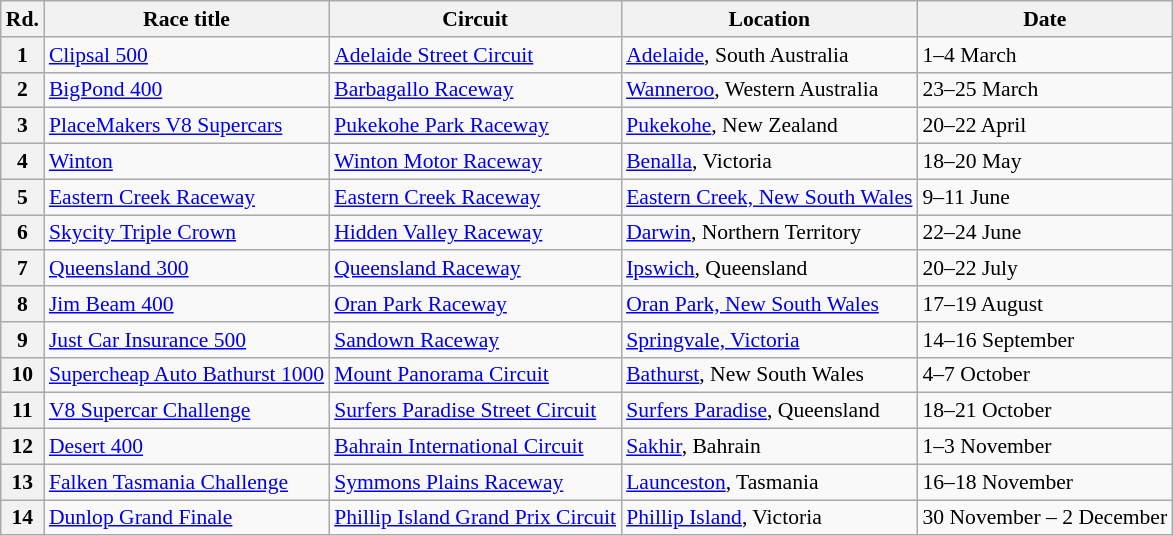<table class="wikitable" style="font-size: 90%">
<tr>
<th>Rd.</th>
<th>Race title</th>
<th>Circuit</th>
<th>Location</th>
<th>Date</th>
</tr>
<tr>
<th>1</th>
<td> <a href='#'>Clipsal 500</a></td>
<td><a href='#'>Adelaide Street Circuit</a></td>
<td><a href='#'>Adelaide</a>, South Australia</td>
<td>1–4 March</td>
</tr>
<tr>
<th>2</th>
<td> <a href='#'>BigPond 400</a></td>
<td><a href='#'>Barbagallo Raceway</a></td>
<td><a href='#'>Wanneroo</a>, Western Australia</td>
<td>23–25 March</td>
</tr>
<tr>
<th>3</th>
<td> <a href='#'>PlaceMakers V8 Supercars</a></td>
<td><a href='#'>Pukekohe Park Raceway</a></td>
<td><a href='#'>Pukekohe</a>, New Zealand</td>
<td>20–22 April</td>
</tr>
<tr>
<th>4</th>
<td> <a href='#'>Winton</a></td>
<td><a href='#'>Winton Motor Raceway</a></td>
<td><a href='#'>Benalla</a>, Victoria</td>
<td>18–20 May</td>
</tr>
<tr>
<th>5</th>
<td> <a href='#'>Eastern Creek Raceway</a></td>
<td><a href='#'>Eastern Creek Raceway</a></td>
<td><a href='#'>Eastern Creek, New South Wales</a></td>
<td>9–11 June</td>
</tr>
<tr>
<th>6</th>
<td> <a href='#'>Skycity Triple Crown</a></td>
<td><a href='#'>Hidden Valley Raceway</a></td>
<td><a href='#'>Darwin</a>, Northern Territory</td>
<td>22–24 June</td>
</tr>
<tr>
<th>7</th>
<td> <a href='#'>Queensland 300</a></td>
<td><a href='#'>Queensland Raceway</a></td>
<td><a href='#'>Ipswich</a>, Queensland</td>
<td>20–22 July</td>
</tr>
<tr>
<th>8</th>
<td> <a href='#'>Jim Beam 400</a></td>
<td><a href='#'>Oran Park Raceway</a></td>
<td><a href='#'>Oran Park, New South Wales</a></td>
<td>17–19 August</td>
</tr>
<tr>
<th>9</th>
<td> <a href='#'>Just Car Insurance 500</a></td>
<td><a href='#'>Sandown Raceway</a></td>
<td><a href='#'>Springvale, Victoria</a></td>
<td>14–16 September</td>
</tr>
<tr>
<th>10</th>
<td> <a href='#'>Supercheap Auto Bathurst 1000</a></td>
<td><a href='#'>Mount Panorama Circuit</a></td>
<td><a href='#'>Bathurst</a>, New South Wales</td>
<td>4–7 October</td>
</tr>
<tr>
<th>11</th>
<td> <a href='#'>V8 Supercar Challenge</a></td>
<td><a href='#'>Surfers Paradise Street Circuit</a></td>
<td><a href='#'>Surfers Paradise</a>, Queensland</td>
<td>18–21 October</td>
</tr>
<tr>
<th>12</th>
<td> <a href='#'>Desert 400</a></td>
<td><a href='#'>Bahrain International Circuit</a></td>
<td><a href='#'>Sakhir</a>, Bahrain</td>
<td>1–3 November</td>
</tr>
<tr>
<th>13</th>
<td> <a href='#'>Falken Tasmania Challenge</a></td>
<td><a href='#'>Symmons Plains Raceway</a></td>
<td><a href='#'>Launceston</a>, Tasmania</td>
<td>16–18 November</td>
</tr>
<tr>
<th>14</th>
<td> <a href='#'>Dunlop Grand Finale</a></td>
<td><a href='#'>Phillip Island Grand Prix Circuit</a></td>
<td><a href='#'>Phillip Island</a>, Victoria</td>
<td>30 November – 2 December</td>
</tr>
</table>
